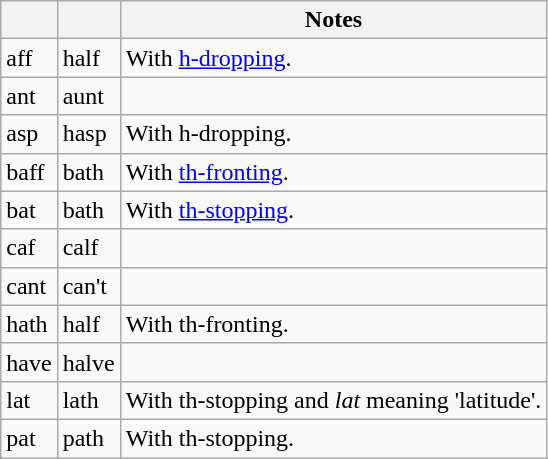<table class="wikitable sortable mw-collapsible mw-collapsed">
<tr>
<th></th>
<th></th>
<th>Notes</th>
</tr>
<tr>
<td>aff</td>
<td>half</td>
<td>With <a href='#'>h-dropping</a>.</td>
</tr>
<tr>
<td>ant</td>
<td>aunt</td>
<td></td>
</tr>
<tr>
<td>asp</td>
<td>hasp</td>
<td>With h-dropping.</td>
</tr>
<tr>
<td>baff</td>
<td>bath</td>
<td>With <a href='#'>th-fronting</a>.</td>
</tr>
<tr>
<td>bat</td>
<td>bath</td>
<td>With <a href='#'>th-stopping</a>.</td>
</tr>
<tr>
<td>caf</td>
<td>calf</td>
<td></td>
</tr>
<tr>
<td>cant</td>
<td>can't</td>
<td></td>
</tr>
<tr>
<td>hath</td>
<td>half</td>
<td>With th-fronting.</td>
</tr>
<tr>
<td>have</td>
<td>halve</td>
<td></td>
</tr>
<tr>
<td>lat</td>
<td>lath</td>
<td>With th-stopping and <em>lat</em> meaning 'latitude'.</td>
</tr>
<tr>
<td>pat</td>
<td>path</td>
<td>With th-stopping.</td>
</tr>
</table>
